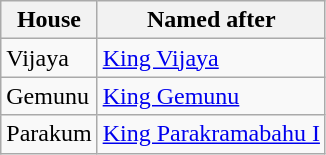<table class="wikitable">
<tr>
<th>House</th>
<th>Named after</th>
</tr>
<tr>
<td>Vijaya</td>
<td><a href='#'>King Vijaya</a></td>
</tr>
<tr>
<td>Gemunu</td>
<td><a href='#'>King Gemunu</a></td>
</tr>
<tr>
<td>Parakum</td>
<td><a href='#'>King Parakramabahu I</a></td>
</tr>
</table>
